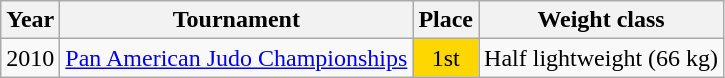<table class=wikitable>
<tr>
<th>Year</th>
<th>Tournament</th>
<th>Place</th>
<th>Weight class</th>
</tr>
<tr>
<td>2010</td>
<td><a href='#'>Pan American Judo Championships</a></td>
<td bgcolor="gold" align="center">1st</td>
<td>Half lightweight (66 kg)</td>
</tr>
</table>
